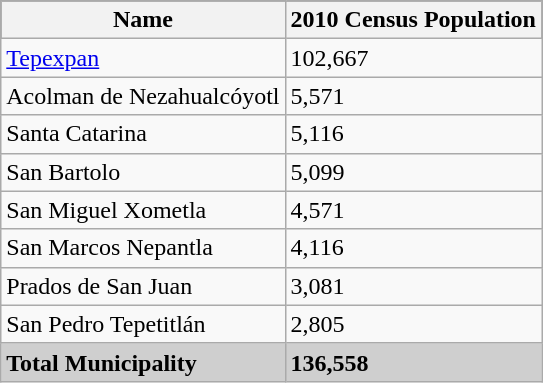<table class="wikitable">
<tr style="background:#000000; color:black;">
<th><strong>Name</strong></th>
<th><strong>2010 Census Population</strong></th>
</tr>
<tr>
<td><a href='#'>Tepexpan</a></td>
<td>102,667</td>
</tr>
<tr>
<td>Acolman de Nezahualcóyotl</td>
<td>5,571</td>
</tr>
<tr>
<td>Santa Catarina</td>
<td>5,116</td>
</tr>
<tr>
<td>San Bartolo</td>
<td>5,099</td>
</tr>
<tr>
<td>San Miguel Xometla</td>
<td>4,571</td>
</tr>
<tr>
<td>San Marcos Nepantla</td>
<td>4,116</td>
</tr>
<tr>
<td>Prados de San Juan</td>
<td>3,081</td>
</tr>
<tr>
<td>San Pedro Tepetitlán</td>
<td>2,805</td>
</tr>
<tr style="background:#CFCFCF;">
<td><strong>Total Municipality</strong></td>
<td><strong>136,558</strong></td>
</tr>
</table>
